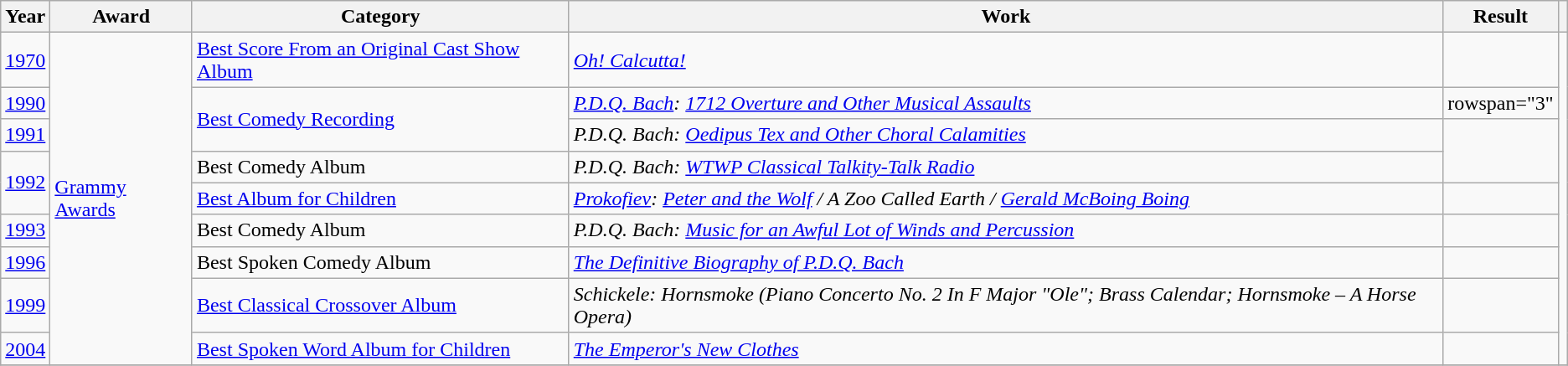<table class="wikitable sortable">
<tr>
<th scope="col">Year</th>
<th scope="col">Award</th>
<th scope="col">Category</th>
<th scope="col">Work</th>
<th scope="col">Result</th>
<th scope="col" class="unsortable"></th>
</tr>
<tr>
<td><a href='#'>1970</a></td>
<td rowspan="9"><a href='#'>Grammy Awards</a></td>
<td><a href='#'>Best Score From an Original Cast Show Album</a></td>
<td><em><a href='#'>Oh! Calcutta!</a></em></td>
<td></td>
<td rowspan="9"></td>
</tr>
<tr>
<td><a href='#'>1990</a></td>
<td rowspan="2"><a href='#'>Best Comedy Recording</a></td>
<td><em><a href='#'>P.D.Q. Bach</a>: <a href='#'>1712 Overture and Other Musical Assaults</a></em></td>
<td>rowspan="3" </td>
</tr>
<tr>
<td><a href='#'>1991</a></td>
<td><em>P.D.Q. Bach: <a href='#'>Oedipus Tex and Other Choral Calamities</a></em></td>
</tr>
<tr>
<td rowspan="2"><a href='#'>1992</a></td>
<td>Best Comedy Album</td>
<td><em>P.D.Q. Bach: <a href='#'>WTWP Classical Talkity-Talk Radio</a></em></td>
</tr>
<tr>
<td><a href='#'>Best Album for Children</a></td>
<td><em><a href='#'>Prokofiev</a>: <a href='#'>Peter and the Wolf</a> / A Zoo Called Earth / <a href='#'>Gerald McBoing Boing</a></em></td>
<td></td>
</tr>
<tr>
<td><a href='#'>1993</a></td>
<td>Best Comedy Album</td>
<td><em>P.D.Q. Bach: <a href='#'>Music for an Awful Lot of Winds and Percussion</a></em></td>
<td></td>
</tr>
<tr>
<td><a href='#'>1996</a></td>
<td>Best Spoken Comedy Album</td>
<td><em><a href='#'>The Definitive Biography of P.D.Q. Bach</a></em></td>
<td></td>
</tr>
<tr>
<td><a href='#'>1999</a></td>
<td><a href='#'>Best Classical Crossover Album</a></td>
<td><em>Schickele: Hornsmoke (Piano Concerto No. 2 In F Major "Ole"; Brass Calendar; Hornsmoke – A Horse Opera)</em></td>
<td></td>
</tr>
<tr>
<td><a href='#'>2004</a></td>
<td><a href='#'>Best Spoken Word Album for Children</a></td>
<td><em><a href='#'>The Emperor's New Clothes</a></em></td>
<td></td>
</tr>
<tr>
</tr>
</table>
